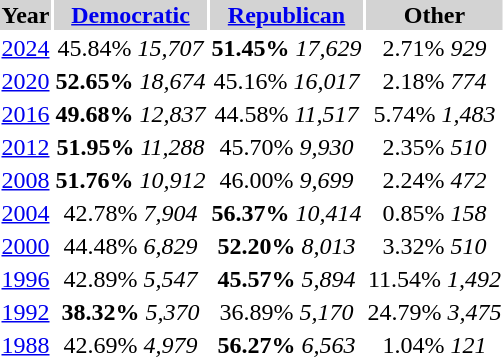<table style="margin:1em 0 1em 1em; font-size:100%;">
<tr style="background:lightgrey;">
<th>Year</th>
<th><a href='#'>Democratic</a></th>
<th><a href='#'>Republican</a></th>
<th>Other</th>
</tr>
<tr>
<td align="center" ><a href='#'>2024</a></td>
<td align="center" >45.84% <em>15,707</em></td>
<td align="center" ><strong>51.45%</strong> <em>17,629</em></td>
<td align="center" >2.71% <em>929</em></td>
</tr>
<tr>
<td align="center" ><a href='#'>2020</a></td>
<td align="center" ><strong>52.65%</strong> <em>18,674</em></td>
<td align="center" >45.16% <em>16,017</em></td>
<td align="center" >2.18% <em>774</em></td>
</tr>
<tr>
<td align="center" ><a href='#'>2016</a></td>
<td align="center" ><strong>49.68%</strong> <em>12,837</em></td>
<td align="center" >44.58% <em>11,517</em></td>
<td align="center" >5.74% <em>1,483</em></td>
</tr>
<tr>
<td align="center" ><a href='#'>2012</a></td>
<td align="center" ><strong>51.95%</strong> <em>11,288</em></td>
<td align="center" >45.70% <em>9,930</em></td>
<td align="center" >2.35% <em>510</em></td>
</tr>
<tr>
<td align="center" ><a href='#'>2008</a></td>
<td align="center" ><strong>51.76%</strong> <em>10,912</em></td>
<td align="center" >46.00% <em>9,699</em></td>
<td align="center" >2.24% <em>472</em></td>
</tr>
<tr>
<td align="center" ><a href='#'>2004</a></td>
<td align="center" >42.78% <em>7,904</em></td>
<td align="center" ><strong>56.37%</strong> <em>10,414</em></td>
<td align="center" >0.85% <em>158</em></td>
</tr>
<tr>
<td align="center" ><a href='#'>2000</a></td>
<td align="center" >44.48% <em>6,829</em></td>
<td align="center" ><strong>52.20%</strong> <em>8,013</em></td>
<td align="center" >3.32% <em>510</em></td>
</tr>
<tr>
<td align="center" ><a href='#'>1996</a></td>
<td align="center" >42.89% <em>5,547</em></td>
<td align="center" ><strong>45.57%</strong> <em>5,894</em></td>
<td align="center" >11.54% <em>1,492</em></td>
</tr>
<tr>
<td align="center" ><a href='#'>1992</a></td>
<td align="center" ><strong>38.32%</strong> <em>5,370</em></td>
<td align="center" >36.89% <em>5,170</em></td>
<td align="center" >24.79% <em>3,475</em></td>
</tr>
<tr>
<td align="center" ><a href='#'>1988</a></td>
<td align="center" >42.69% <em>4,979</em></td>
<td align="center" ><strong>56.27%</strong> <em>6,563</em></td>
<td align="center" >1.04% <em>121</em></td>
</tr>
</table>
